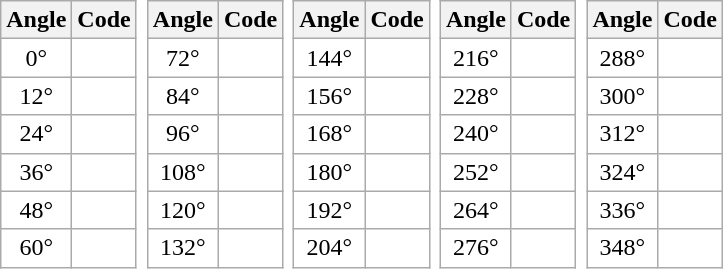<table class="wikitable" style="text-align:center; background:#FFFFFF; border-width:0;">
<tr>
<th>Angle</th>
<th>Code</th>
<td rowspan="7" style="text-align:center; background:#FFFFFF; border-width:0;"></td>
<th>Angle</th>
<th>Code</th>
<td rowspan="7" style="text-align:center; background:#FFFFFF; border-width:0;"></td>
<th>Angle</th>
<th>Code</th>
<td rowspan="7" style="text-align:center; background:#FFFFFF; border-width:0;"></td>
<th>Angle</th>
<th>Code</th>
<td rowspan="7" style="text-align:center; background:#FFFFFF; border-width:0;"></td>
<th>Angle</th>
<th>Code</th>
</tr>
<tr>
<td>0°</td>
<td></td>
<td>72°</td>
<td></td>
<td>144°</td>
<td></td>
<td>216°</td>
<td></td>
<td>288°</td>
<td></td>
</tr>
<tr>
<td>12°</td>
<td></td>
<td>84°</td>
<td></td>
<td>156°</td>
<td></td>
<td>228°</td>
<td></td>
<td>300°</td>
<td></td>
</tr>
<tr>
<td>24°</td>
<td></td>
<td>96°</td>
<td></td>
<td>168°</td>
<td></td>
<td>240°</td>
<td></td>
<td>312°</td>
<td></td>
</tr>
<tr>
<td>36°</td>
<td></td>
<td>108°</td>
<td></td>
<td>180°</td>
<td></td>
<td>252°</td>
<td></td>
<td>324°</td>
<td></td>
</tr>
<tr>
<td>48°</td>
<td></td>
<td>120°</td>
<td></td>
<td>192°</td>
<td></td>
<td>264°</td>
<td></td>
<td>336°</td>
<td></td>
</tr>
<tr>
<td>60°</td>
<td></td>
<td>132°</td>
<td></td>
<td>204°</td>
<td></td>
<td>276°</td>
<td></td>
<td>348°</td>
<td></td>
</tr>
</table>
